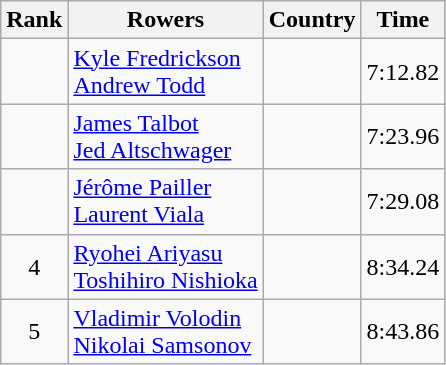<table class="wikitable" style="text-align:center">
<tr>
<th>Rank</th>
<th>Rowers</th>
<th>Country</th>
<th>Time</th>
</tr>
<tr>
<td></td>
<td align="left"><a href='#'>Kyle Fredrickson</a><br><a href='#'>Andrew Todd</a></td>
<td align="left"></td>
<td>7:12.82</td>
</tr>
<tr>
<td></td>
<td align="left"><a href='#'>James Talbot</a><br><a href='#'>Jed Altschwager</a></td>
<td align="left"></td>
<td>7:23.96</td>
</tr>
<tr>
<td></td>
<td align="left"><a href='#'>Jérôme Pailler</a><br><a href='#'>Laurent Viala</a></td>
<td align="left"></td>
<td>7:29.08</td>
</tr>
<tr>
<td>4</td>
<td align="left"><a href='#'>Ryohei Ariyasu</a><br><a href='#'>Toshihiro Nishioka</a></td>
<td align="left"></td>
<td>8:34.24</td>
</tr>
<tr>
<td>5</td>
<td align="left"><a href='#'>Vladimir Volodin</a><br><a href='#'>Nikolai Samsonov</a></td>
<td align="left"></td>
<td>8:43.86</td>
</tr>
</table>
